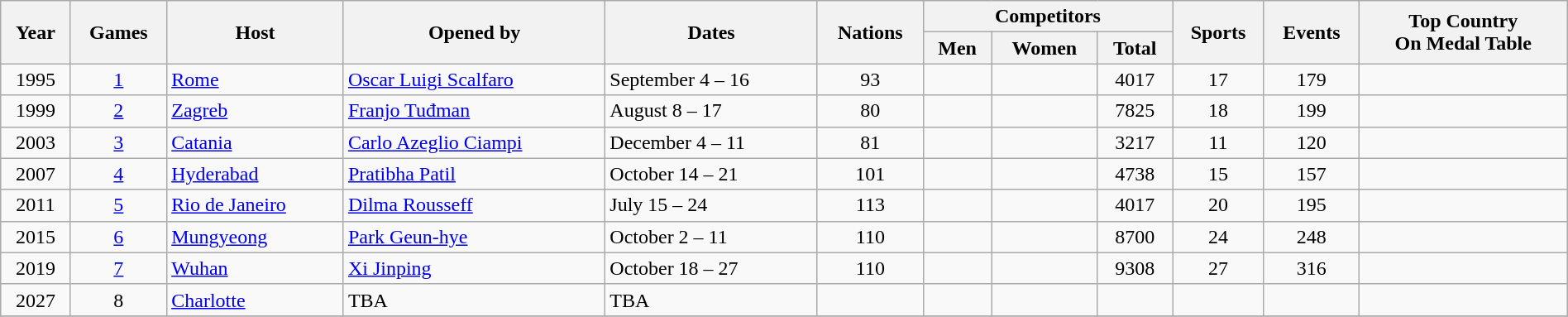<table class="wikitable" style="margin:1em auto;text-align:center" width="100%">
<tr>
<th rowspan=2>Year</th>
<th rowspan=2>Games</th>
<th rowspan=2>Host</th>
<th rowspan=2>Opened by</th>
<th rowspan=2>Dates</th>
<th rowspan=2>Nations</th>
<th colspan=3>Competitors</th>
<th rowspan=2>Sports</th>
<th rowspan=2>Events</th>
<th rowspan=2>Top Country <br> On Medal Table</th>
</tr>
<tr>
<th>Men</th>
<th>Women</th>
<th>Total</th>
</tr>
<tr>
<td>1995</td>
<td><a href='#'>1</a></td>
<td align=left> <a href='#'>Rome</a></td>
<td align=left><a href='#'>Oscar Luigi Scalfaro</a></td>
<td align=left>September 4 – 16</td>
<td>93</td>
<td></td>
<td></td>
<td>4017</td>
<td>17</td>
<td>179</td>
<td align=left></td>
</tr>
<tr>
<td>1999</td>
<td><a href='#'>2</a></td>
<td align=left> <a href='#'>Zagreb</a></td>
<td align=left><a href='#'>Franjo Tuđman</a></td>
<td align=left>August 8 – 17</td>
<td>80</td>
<td></td>
<td></td>
<td>7825</td>
<td>18</td>
<td>199</td>
<td align=left></td>
</tr>
<tr>
<td>2003</td>
<td><a href='#'>3</a></td>
<td align=left> <a href='#'>Catania</a></td>
<td align=left><a href='#'>Carlo Azeglio Ciampi</a></td>
<td align=left>December 4 – 11</td>
<td>81</td>
<td></td>
<td></td>
<td>3217</td>
<td>11</td>
<td>120</td>
<td align=left></td>
</tr>
<tr>
<td>2007</td>
<td><a href='#'>4</a></td>
<td align=left> <a href='#'>Hyderabad</a></td>
<td align=left><a href='#'>Pratibha Patil</a></td>
<td align=left>October 14 – 21</td>
<td>101</td>
<td></td>
<td></td>
<td>4738</td>
<td>15</td>
<td>157</td>
<td align=left></td>
</tr>
<tr>
<td>2011</td>
<td><a href='#'>5</a></td>
<td align=left> <a href='#'>Rio de Janeiro</a></td>
<td align=left><a href='#'>Dilma Rousseff</a></td>
<td align=left>July 15 – 24</td>
<td>113</td>
<td></td>
<td></td>
<td>4017</td>
<td>20</td>
<td>195</td>
<td align=left></td>
</tr>
<tr>
<td>2015</td>
<td><a href='#'>6</a></td>
<td align=left> <a href='#'>Mungyeong</a></td>
<td align=left><a href='#'>Park Geun-hye</a></td>
<td align=left>October 2 – 11</td>
<td>110</td>
<td></td>
<td></td>
<td>8700</td>
<td>24</td>
<td>248</td>
<td align=left></td>
</tr>
<tr>
<td>2019</td>
<td><a href='#'>7</a></td>
<td align=left> <a href='#'>Wuhan</a></td>
<td align=left><a href='#'>Xi Jinping</a></td>
<td align=left>October 18 – 27</td>
<td>110</td>
<td></td>
<td></td>
<td>9308</td>
<td>27</td>
<td>316</td>
<td align=left></td>
</tr>
<tr>
<td>2027</td>
<td 2027 Military World Games>8</td>
<td align=left> <a href='#'>Charlotte</a></td>
<td align=left>TBA</td>
<td align=left>TBA</td>
<td></td>
<td></td>
<td></td>
<td></td>
<td></td>
<td></td>
<td align=left></td>
</tr>
<tr>
</tr>
</table>
